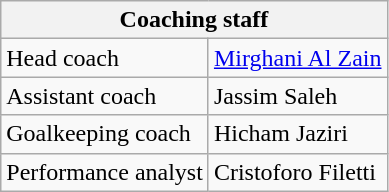<table class="wikitable" width:80%">
<tr>
<th colspan="2">Coaching staff</th>
</tr>
<tr>
<td>Head coach</td>
<td> <a href='#'>Mirghani Al Zain</a></td>
</tr>
<tr>
<td>Assistant coach</td>
<td> Jassim Saleh</td>
</tr>
<tr>
<td>Goalkeeping coach</td>
<td> Hicham Jaziri</td>
</tr>
<tr>
<td>Performance analyst</td>
<td> Cristoforo Filetti</td>
</tr>
</table>
